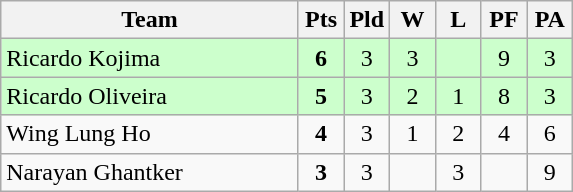<table class="wikitable" style="text-align:center">
<tr>
<th>Team</th>
<th style="width:8%">Pts</th>
<th style="width:8%">Pld</th>
<th style="width:8%">W</th>
<th style="width:8%">L</th>
<th style="width:8%">PF</th>
<th style="width:8%">PA</th>
</tr>
<tr style="background:#ccffcc">
<td align="left"> Ricardo Kojima</td>
<td><strong>6</strong></td>
<td>3</td>
<td>3</td>
<td></td>
<td>9</td>
<td>3</td>
</tr>
<tr style="background:#ccffcc">
<td align="left"> Ricardo Oliveira</td>
<td><strong>5</strong></td>
<td>3</td>
<td>2</td>
<td>1</td>
<td>8</td>
<td>3</td>
</tr>
<tr>
<td align="left"> Wing Lung Ho</td>
<td><strong>4</strong></td>
<td>3</td>
<td>1</td>
<td>2</td>
<td>4</td>
<td>6</td>
</tr>
<tr>
<td align="left"> Narayan Ghantker</td>
<td><strong>3</strong></td>
<td>3</td>
<td></td>
<td>3</td>
<td></td>
<td>9</td>
</tr>
</table>
